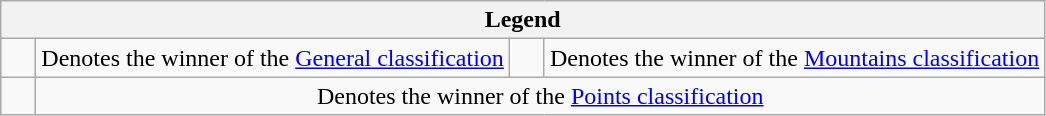<table class="wikitable">
<tr>
<th colspan=4>Legend</th>
</tr>
<tr>
<td>    </td>
<td>Denotes the winner of the <a href='#'>General classification</a></td>
<td>    </td>
<td>Denotes the winner of the <a href='#'>Mountains classification</a></td>
</tr>
<tr>
<td>    </td>
<td colspan="3" align=center>Denotes the winner of the <a href='#'>Points classification</a></td>
</tr>
</table>
